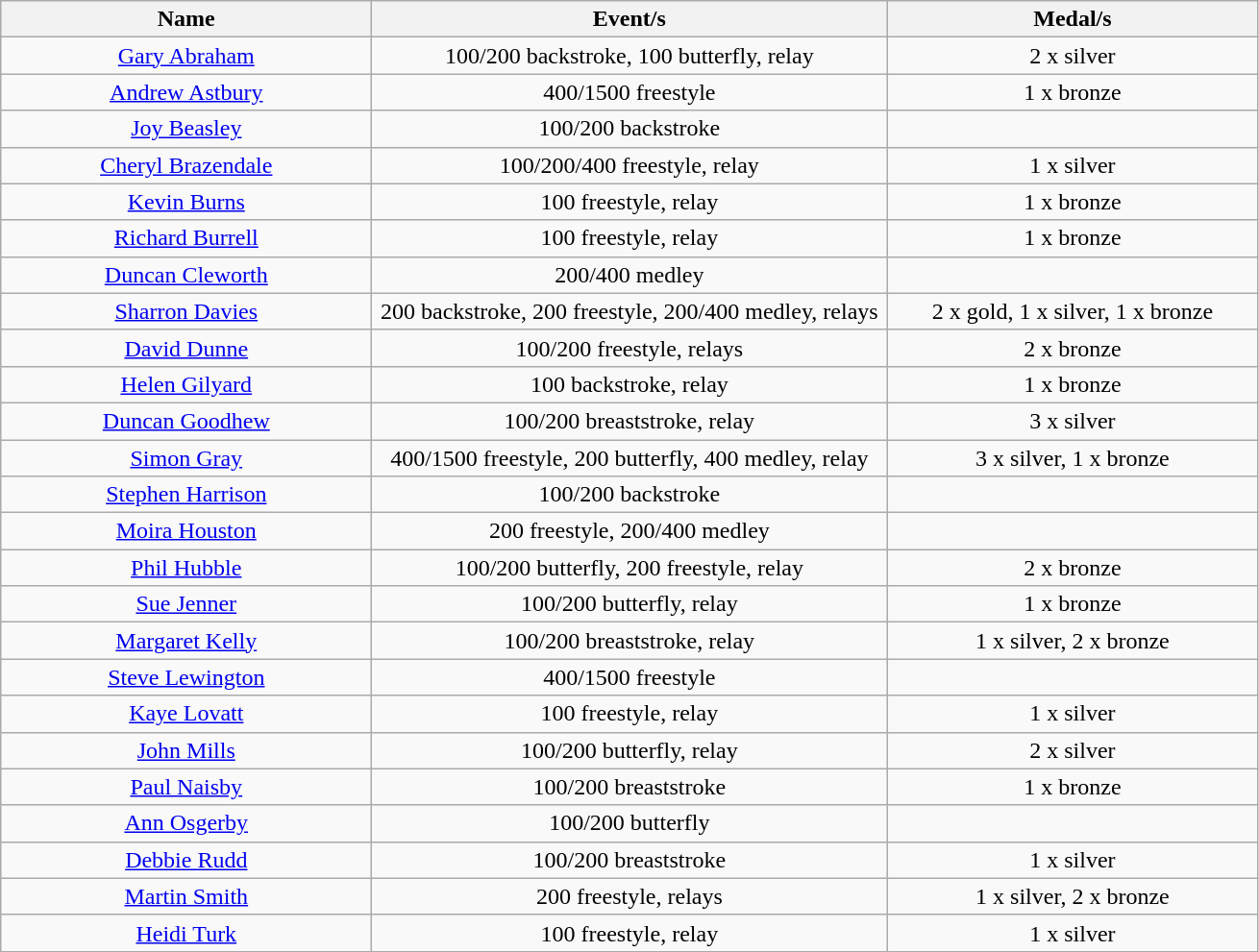<table class="wikitable" style="text-align: center">
<tr>
<th width=250>Name</th>
<th width=350>Event/s</th>
<th width=250>Medal/s</th>
</tr>
<tr>
<td><a href='#'>Gary Abraham</a></td>
<td>100/200 backstroke, 100 butterfly, relay</td>
<td>2 x silver</td>
</tr>
<tr>
<td><a href='#'>Andrew Astbury</a></td>
<td>400/1500 freestyle</td>
<td>1 x bronze</td>
</tr>
<tr>
<td><a href='#'>Joy Beasley</a></td>
<td>100/200 backstroke</td>
<td></td>
</tr>
<tr>
<td><a href='#'>Cheryl Brazendale</a></td>
<td>100/200/400 freestyle, relay</td>
<td>1 x silver</td>
</tr>
<tr>
<td><a href='#'>Kevin Burns</a></td>
<td>100 freestyle, relay</td>
<td>1 x bronze</td>
</tr>
<tr>
<td><a href='#'>Richard Burrell</a></td>
<td>100 freestyle, relay</td>
<td>1 x bronze</td>
</tr>
<tr>
<td><a href='#'>Duncan Cleworth</a></td>
<td>200/400 medley</td>
<td></td>
</tr>
<tr>
<td><a href='#'>Sharron Davies</a></td>
<td>200 backstroke, 200 freestyle, 200/400 medley, relays</td>
<td>2 x gold, 1 x silver, 1 x bronze</td>
</tr>
<tr>
<td><a href='#'>David Dunne</a></td>
<td>100/200 freestyle, relays</td>
<td>2 x bronze</td>
</tr>
<tr>
<td><a href='#'>Helen Gilyard</a></td>
<td>100 backstroke, relay</td>
<td>1 x bronze</td>
</tr>
<tr>
<td><a href='#'>Duncan Goodhew</a></td>
<td>100/200 breaststroke, relay</td>
<td>3 x silver</td>
</tr>
<tr>
<td><a href='#'>Simon Gray</a></td>
<td>400/1500 freestyle, 200 butterfly, 400 medley, relay</td>
<td>3 x silver, 1 x bronze</td>
</tr>
<tr>
<td><a href='#'>Stephen Harrison</a></td>
<td>100/200 backstroke</td>
<td></td>
</tr>
<tr>
<td><a href='#'>Moira Houston</a></td>
<td>200 freestyle, 200/400 medley</td>
<td></td>
</tr>
<tr>
<td><a href='#'>Phil Hubble</a></td>
<td>100/200 butterfly, 200 freestyle, relay</td>
<td>2 x bronze</td>
</tr>
<tr>
<td><a href='#'>Sue Jenner</a></td>
<td>100/200 butterfly, relay</td>
<td>1 x bronze</td>
</tr>
<tr>
<td><a href='#'>Margaret Kelly</a></td>
<td>100/200 breaststroke, relay</td>
<td>1 x silver, 2 x bronze</td>
</tr>
<tr>
<td><a href='#'>Steve Lewington</a></td>
<td>400/1500 freestyle</td>
<td></td>
</tr>
<tr>
<td><a href='#'>Kaye Lovatt</a></td>
<td>100 freestyle, relay</td>
<td>1 x silver</td>
</tr>
<tr>
<td><a href='#'>John Mills</a></td>
<td>100/200 butterfly, relay</td>
<td>2 x silver</td>
</tr>
<tr>
<td><a href='#'>Paul Naisby</a></td>
<td>100/200 breaststroke</td>
<td>1 x bronze</td>
</tr>
<tr>
<td><a href='#'>Ann Osgerby</a></td>
<td>100/200 butterfly</td>
<td></td>
</tr>
<tr>
<td><a href='#'>Debbie Rudd</a></td>
<td>100/200 breaststroke</td>
<td>1 x silver</td>
</tr>
<tr>
<td><a href='#'>Martin Smith</a></td>
<td>200 freestyle, relays</td>
<td>1 x silver, 2 x bronze</td>
</tr>
<tr>
<td><a href='#'>Heidi Turk</a></td>
<td>100 freestyle, relay</td>
<td>1 x silver</td>
</tr>
</table>
